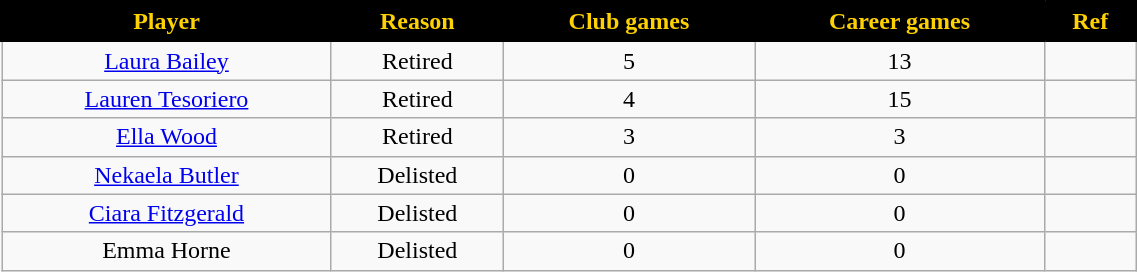<table class="wikitable" style="text-align:center; font-size:100%; width:60%;">
<tr>
<th style="background:black; color:#FED102; border: solid black 2px;">Player</th>
<th style="background:black; color:#FED102; border: solid black 2px;">Reason</th>
<th style="background:black; color:#FED102; border: solid black 2px;">Club games</th>
<th style="background:black; color:#FED102; border: solid black 2px;">Career games</th>
<th style="background:black; color:#FED102; border: solid black 2px;">Ref</th>
</tr>
<tr>
<td><a href='#'>Laura Bailey</a></td>
<td>Retired</td>
<td>5</td>
<td>13</td>
<td></td>
</tr>
<tr>
<td><a href='#'>Lauren Tesoriero</a></td>
<td>Retired</td>
<td>4</td>
<td>15</td>
<td></td>
</tr>
<tr>
<td><a href='#'>Ella Wood</a></td>
<td>Retired</td>
<td>3</td>
<td>3</td>
<td></td>
</tr>
<tr>
<td><a href='#'>Nekaela Butler</a></td>
<td>Delisted</td>
<td>0</td>
<td>0</td>
<td></td>
</tr>
<tr>
<td><a href='#'>Ciara Fitzgerald</a></td>
<td>Delisted</td>
<td>0</td>
<td>0</td>
<td></td>
</tr>
<tr>
<td>Emma Horne</td>
<td>Delisted</td>
<td>0</td>
<td>0</td>
<td></td>
</tr>
</table>
